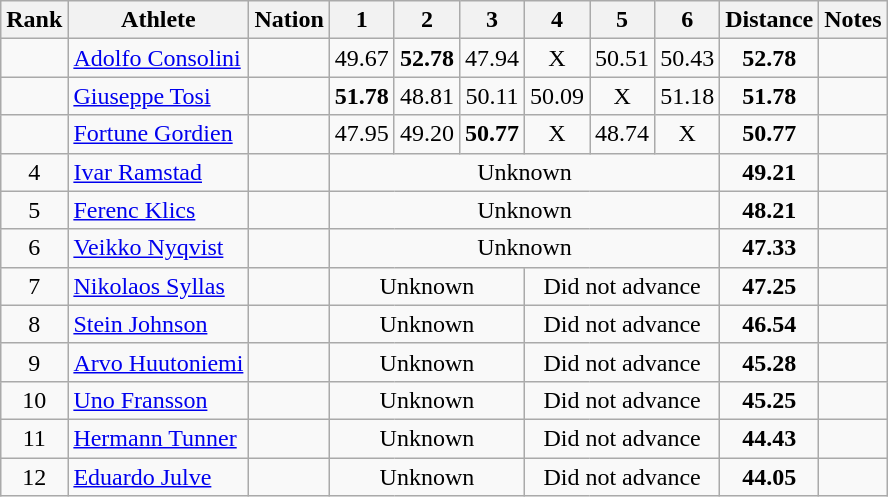<table class="wikitable sortable" style="text-align:center">
<tr>
<th>Rank</th>
<th>Athlete</th>
<th>Nation</th>
<th>1</th>
<th>2</th>
<th>3</th>
<th>4</th>
<th>5</th>
<th>6</th>
<th>Distance</th>
<th>Notes</th>
</tr>
<tr>
<td></td>
<td align=left><a href='#'>Adolfo Consolini</a></td>
<td align=left></td>
<td>49.67</td>
<td><strong>52.78</strong> </td>
<td>47.94</td>
<td data-sort-value=1.00>X</td>
<td>50.51</td>
<td>50.43</td>
<td><strong>52.78</strong></td>
<td></td>
</tr>
<tr>
<td></td>
<td align=left><a href='#'>Giuseppe Tosi</a></td>
<td align=left></td>
<td><strong>51.78</strong> </td>
<td>48.81</td>
<td>50.11</td>
<td>50.09</td>
<td data-sort-value=1.00>X</td>
<td>51.18</td>
<td><strong>51.78</strong></td>
<td></td>
</tr>
<tr>
<td></td>
<td align=left><a href='#'>Fortune Gordien</a></td>
<td align=left></td>
<td>47.95</td>
<td>49.20</td>
<td><strong>50.77</strong></td>
<td data-sort-value=1.00>X</td>
<td>48.74</td>
<td data-sort-value=1.00>X</td>
<td><strong>50.77</strong></td>
<td></td>
</tr>
<tr>
<td>4</td>
<td align=left><a href='#'>Ivar Ramstad</a></td>
<td align=left></td>
<td colspan=6 data-sort-value=49.21>Unknown</td>
<td><strong>49.21</strong></td>
<td></td>
</tr>
<tr>
<td>5</td>
<td align=left><a href='#'>Ferenc Klics</a></td>
<td align=left></td>
<td colspan=6 data-sort-value=48.21>Unknown</td>
<td><strong>48.21</strong></td>
<td></td>
</tr>
<tr>
<td>6</td>
<td align=left><a href='#'>Veikko Nyqvist</a></td>
<td align=left></td>
<td colspan=6 data-sort-value=47.33>Unknown</td>
<td><strong>47.33</strong></td>
<td></td>
</tr>
<tr>
<td>7</td>
<td align=left><a href='#'>Nikolaos Syllas</a></td>
<td align=left></td>
<td colspan=3 data-sort-value=47.25>Unknown</td>
<td colspan=3 data-sort-value=0.00>Did not advance</td>
<td><strong>47.25</strong></td>
<td></td>
</tr>
<tr>
<td>8</td>
<td align=left><a href='#'>Stein Johnson</a></td>
<td align=left></td>
<td colspan=3 data-sort-value=46.54>Unknown</td>
<td colspan=3 data-sort-value=0.00>Did not advance</td>
<td><strong>46.54</strong></td>
<td></td>
</tr>
<tr>
<td>9</td>
<td align=left><a href='#'>Arvo Huutoniemi</a></td>
<td align=left></td>
<td colspan=3 data-sort-value=45.28>Unknown</td>
<td colspan=3 data-sort-value=0.00>Did not advance</td>
<td><strong>45.28</strong></td>
<td></td>
</tr>
<tr>
<td>10</td>
<td align=left><a href='#'>Uno Fransson</a></td>
<td align=left></td>
<td colspan=3 data-sort-value=45.25>Unknown</td>
<td colspan=3 data-sort-value=0.00>Did not advance</td>
<td><strong>45.25</strong></td>
<td></td>
</tr>
<tr>
<td>11</td>
<td align=left><a href='#'>Hermann Tunner</a></td>
<td align=left></td>
<td colspan=3 data-sort-value=44.43>Unknown</td>
<td colspan=3 data-sort-value=0.00>Did not advance</td>
<td><strong>44.43</strong></td>
<td></td>
</tr>
<tr>
<td>12</td>
<td align=left><a href='#'>Eduardo Julve</a></td>
<td align=left></td>
<td colspan=3 data-sort-value=44.05>Unknown</td>
<td colspan=3 data-sort-value=0.00>Did not advance</td>
<td><strong>44.05</strong></td>
<td></td>
</tr>
</table>
